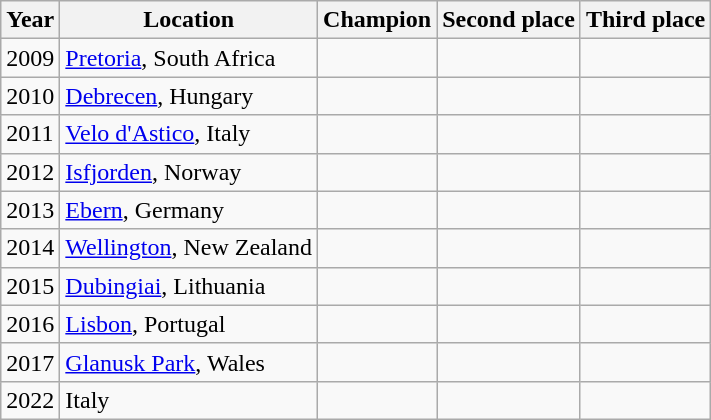<table class="wikitable">
<tr>
<th>Year</th>
<th>Location</th>
<th>Champion</th>
<th>Second place</th>
<th>Third place</th>
</tr>
<tr>
<td>2009</td>
<td><a href='#'>Pretoria</a>, South Africa</td>
<td></td>
<td></td>
<td></td>
</tr>
<tr>
<td>2010</td>
<td><a href='#'>Debrecen</a>, Hungary</td>
<td></td>
<td></td>
<td></td>
</tr>
<tr>
<td>2011</td>
<td><a href='#'>Velo d'Astico</a>, Italy</td>
<td></td>
<td></td>
<td></td>
</tr>
<tr>
<td>2012</td>
<td><a href='#'>Isfjorden</a>, Norway</td>
<td></td>
<td></td>
<td></td>
</tr>
<tr>
<td>2013</td>
<td><a href='#'>Ebern</a>, Germany</td>
<td></td>
<td></td>
<td></td>
</tr>
<tr>
<td>2014</td>
<td><a href='#'>Wellington</a>, New Zealand</td>
<td></td>
<td></td>
<td></td>
</tr>
<tr>
<td>2015</td>
<td><a href='#'>Dubingiai</a>, Lithuania</td>
<td></td>
<td></td>
<td></td>
</tr>
<tr>
<td>2016</td>
<td><a href='#'>Lisbon</a>, Portugal</td>
<td></td>
<td></td>
<td></td>
</tr>
<tr>
<td>2017</td>
<td><a href='#'>Glanusk Park</a>, Wales</td>
<td></td>
<td></td>
<td></td>
</tr>
<tr>
<td>2022</td>
<td>Italy</td>
<td></td>
<td></td>
<td></td>
</tr>
</table>
